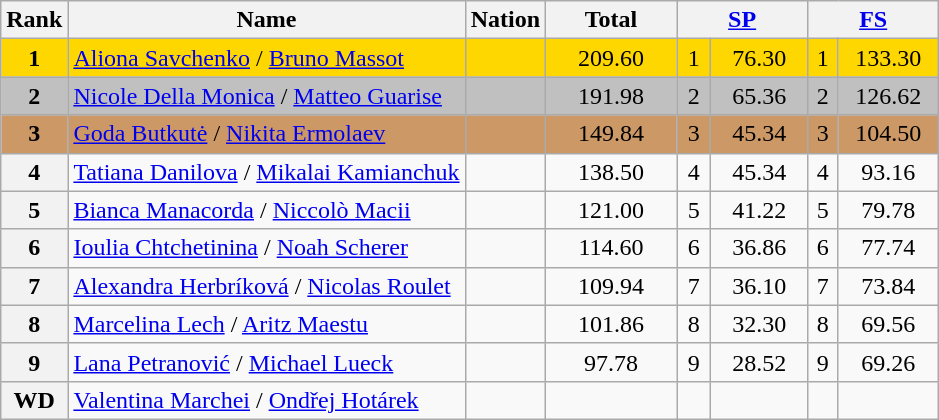<table class="wikitable sortable">
<tr>
<th>Rank</th>
<th>Name</th>
<th>Nation</th>
<th width="80px">Total</th>
<th colspan="2" width="80px"><a href='#'>SP</a></th>
<th colspan="2" width="80px"><a href='#'>FS</a></th>
</tr>
<tr bgcolor="gold">
<td align="center"><strong>1</strong></td>
<td><a href='#'>Aliona Savchenko</a> / <a href='#'>Bruno Massot</a></td>
<td></td>
<td align="center">209.60</td>
<td align="center">1</td>
<td align="center">76.30</td>
<td align="center">1</td>
<td align="center">133.30</td>
</tr>
<tr bgcolor="silver">
<td align="center"><strong>2</strong></td>
<td><a href='#'>Nicole Della Monica</a> / <a href='#'>Matteo Guarise</a></td>
<td></td>
<td align="center">191.98</td>
<td align="center">2</td>
<td align="center">65.36</td>
<td align="center">2</td>
<td align="center">126.62</td>
</tr>
<tr bgcolor="cc9966">
<td align="center"><strong>3</strong></td>
<td><a href='#'>Goda Butkutė</a> / <a href='#'>Nikita Ermolaev</a></td>
<td></td>
<td align="center">149.84</td>
<td align="center">3</td>
<td align="center">45.34</td>
<td align="center">3</td>
<td align="center">104.50</td>
</tr>
<tr>
<th>4</th>
<td><a href='#'>Tatiana Danilova</a> / <a href='#'>Mikalai Kamianchuk</a></td>
<td></td>
<td align="center">138.50</td>
<td align="center">4</td>
<td align="center">45.34</td>
<td align="center">4</td>
<td align="center">93.16</td>
</tr>
<tr>
<th>5</th>
<td><a href='#'>Bianca Manacorda</a> / <a href='#'>Niccolò Macii</a></td>
<td></td>
<td align="center">121.00</td>
<td align="center">5</td>
<td align="center">41.22</td>
<td align="center">5</td>
<td align="center">79.78</td>
</tr>
<tr>
<th>6</th>
<td><a href='#'>Ioulia Chtchetinina</a> / <a href='#'>Noah Scherer</a></td>
<td></td>
<td align="center">114.60</td>
<td align="center">6</td>
<td align="center">36.86</td>
<td align="center">6</td>
<td align="center">77.74</td>
</tr>
<tr>
<th>7</th>
<td><a href='#'>Alexandra Herbríková</a> / <a href='#'>Nicolas Roulet</a></td>
<td></td>
<td align="center">109.94</td>
<td align="center">7</td>
<td align="center">36.10</td>
<td align="center">7</td>
<td align="center">73.84</td>
</tr>
<tr>
<th>8</th>
<td><a href='#'>Marcelina Lech</a> / <a href='#'>Aritz Maestu</a></td>
<td></td>
<td align="center">101.86</td>
<td align="center">8</td>
<td align="center">32.30</td>
<td align="center">8</td>
<td align="center">69.56</td>
</tr>
<tr>
<th>9</th>
<td><a href='#'>Lana Petranović</a> / <a href='#'>Michael Lueck</a></td>
<td></td>
<td align="center">97.78</td>
<td align="center">9</td>
<td align="center">28.52</td>
<td align="center">9</td>
<td align="center">69.26</td>
</tr>
<tr>
<th>WD</th>
<td><a href='#'>Valentina Marchei</a> / <a href='#'>Ondřej Hotárek</a></td>
<td></td>
<td align="center"></td>
<td align="center"></td>
<td align="center"></td>
<td align="center"></td>
<td align="center"></td>
</tr>
</table>
